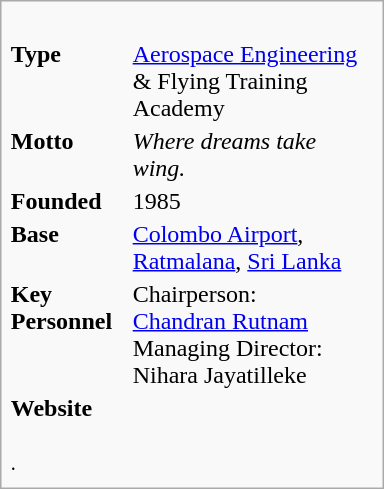<table class="infobox" style="width:16em;">
<tr>
<td colspan=2 style="text-align:left; font-size:smaller;"><br></td>
</tr>
<tr>
<td><strong>Type</strong></td>
<td><a href='#'>Aerospace Engineering</a> & Flying Training Academy</td>
</tr>
<tr>
<td><strong>Motto</strong></td>
<td><em>Where dreams take wing.</em></td>
</tr>
<tr>
<td><strong>Founded</strong></td>
<td>1985</td>
</tr>
<tr>
<td><strong>Base</strong></td>
<td><a href='#'>Colombo Airport</a>, <a href='#'>Ratmalana</a>, <a href='#'>Sri Lanka</a></td>
</tr>
<tr>
<td><strong>Key Personnel</strong></td>
<td>Chairperson:<br> <a href='#'>Chandran Rutnam</a><br>Managing Director:<br>   
Nihara Jayatilleke<br></td>
</tr>
<tr>
<td><strong>Website</strong></td>
<td></td>
</tr>
<tr>
<td colspan=2 style="text-align:left; font-size:smaller;"><br>.</td>
</tr>
<tr>
</tr>
</table>
